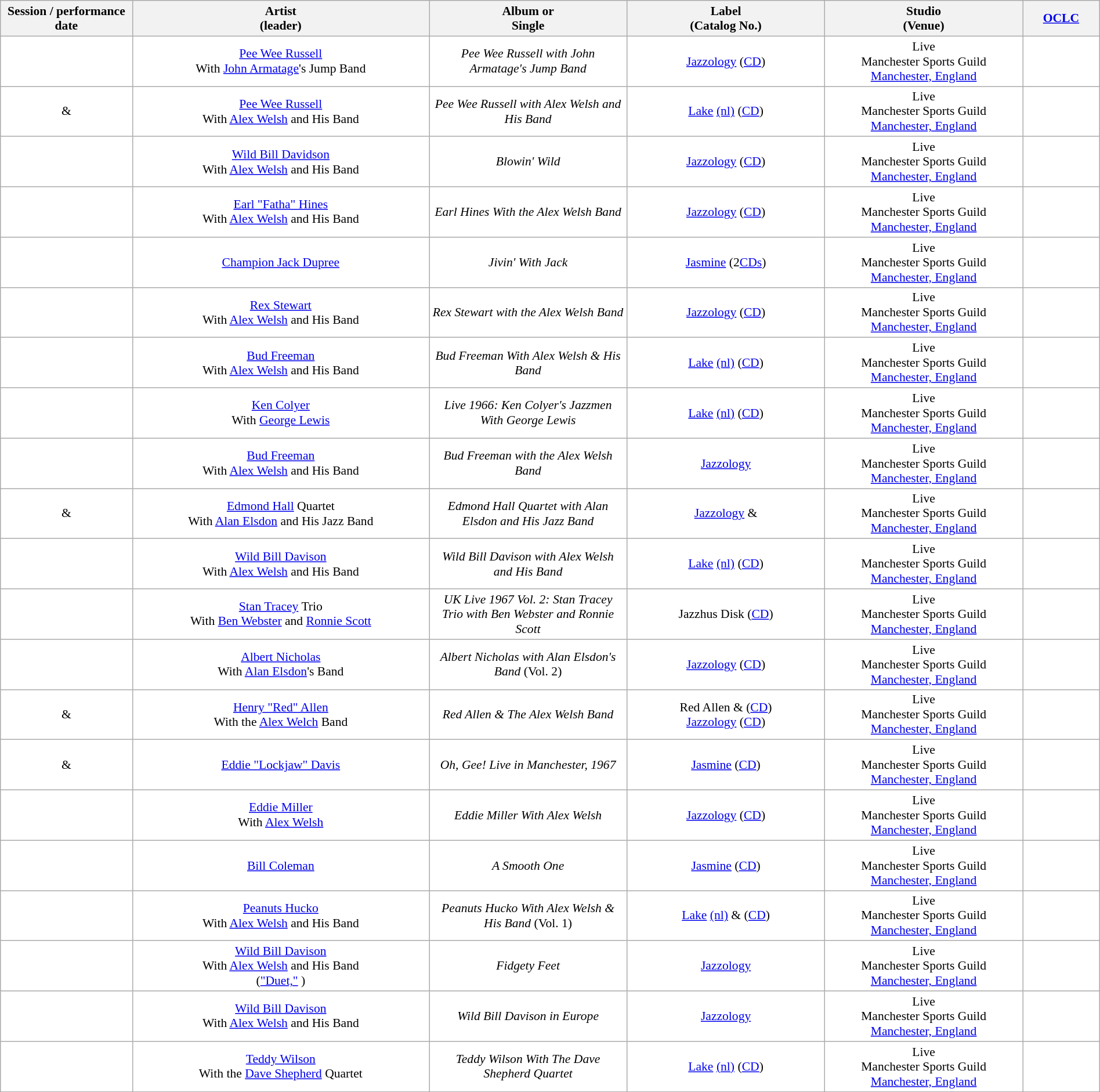<table class="wikitable collapsible sortable" border="0" cellpadding="1" style="color: black; background-color: #FFFFFF; font-size: 90%; width:100%">
<tr>
<th>Session / performance<br>date</th>
<th>Artist<br>(leader)</th>
<th>Album or<br>Single</th>
<th>Label<br>(Catalog No.)</th>
<th>Studio<br>(Venue)</th>
<th><a href='#'>OCLC</a></th>
</tr>
<tr>
<td style="text-align:center" width="12%;" data-sort-value="1964-10-17"></td>
<td style="text-align:center" width="27%" data-sort-value="russell 1964-10"><a href='#'>Pee Wee Russell</a><br>With <a href='#'>John Armatage</a>'s Jump Band</td>
<td style="text-align:center" width="18%" data-sort-value="russell 1964-10"><em>Pee Wee Russell with John Armatage's Jump Band</em></td>
<td style="text-align:center" width="18%" data-sort-value="jazzology 1964-10"><a href='#'>Jazzology</a>  (<a href='#'>CD</a>)</td>
<td style="text-align:center" width="18%" data-sort-value="manchester">Live<br>Manchester Sports Guild<br><a href='#'>Manchester, England</a></td>
<td style="text-align:center" width="9%"></td>
</tr>
<tr>
<td style="text-align:center" width="12%;" data-sort-value="1964-11-01"> &<br></td>
<td style="text-align:center" width="27%" data-sort-value="russell 1964-11"><a href='#'>Pee Wee Russell</a><br>With <a href='#'>Alex Welsh</a> and His Band</td>
<td style="text-align:center" width="18%" data-sort-value="russell 1964-11"><em>Pee Wee Russell with Alex Welsh and His Band</em></td>
<td style="text-align:center" width="18%" data-sort-value="lake 1964-11"><a href='#'>Lake</a> <a href='#'>(nl)</a>  (<a href='#'>CD</a>)</td>
<td style="text-align:center" width="18%" data-sort-value="manchester">Live<br>Manchester Sports Guild<br><a href='#'>Manchester, England</a></td>
<td style="text-align:center" width="9%"></td>
</tr>
<tr>
<td style="text-align:center" width="12%;" data-sort-value="1965-02-14"></td>
<td style="text-align:center" width="27%" data-sort-value="davidson 1965"><a href='#'>Wild Bill Davidson</a><br>With <a href='#'>Alex Welsh</a> and His Band</td>
<td style="text-align:center" width="18%"><em>Blowin' Wild</em></td>
<td style="text-align:center" width="18%" data-sort-value="jazzology 1965-02"><a href='#'>Jazzology</a>  (<a href='#'>CD</a>)</td>
<td style="text-align:center" width="18%" data-sort-value="manchester">Live<br>Manchester Sports Guild<br><a href='#'>Manchester, England</a></td>
<td style="text-align:center" width="9%"></td>
</tr>
<tr>
<td style="text-align:center" width="12%;" data-sort-value="1965-04-03"></td>
<td style="text-align:center" width="27%" data-sort-value="hines 1965"><a href='#'>Earl "Fatha" Hines</a><br>With <a href='#'>Alex Welsh</a> and His Band</td>
<td style="text-align:center" width="18%" data-sort-value="hines 1965"><em>Earl Hines With the Alex Welsh Band</em></td>
<td style="text-align:center" width="18%" data-sort-value="jazzology 1965-04"><a href='#'>Jazzology</a>  (<a href='#'>CD</a>)</td>
<td style="text-align:center" width="18%" data-sort-value="manchester">Live<br>Manchester Sports Guild<br><a href='#'>Manchester, England</a></td>
<td style="text-align:center" width="9%"><br><br></td>
</tr>
<tr>
<td style="text-align:center" width="12%;" data-sort-value="1966-05-28"></td>
<td style="text-align:center" width="27%" data-sort-value="dupree 1966"><a href='#'>Champion Jack Dupree</a></td>
<td style="text-align:center" width="18%" data-sort-value="hines 1965"><em>Jivin' With Jack</em></td>
<td style="text-align:center" width="18%" data-sort-value="jasmine 1967-03"><a href='#'>Jasmine</a>  (2<a href='#'>CDs</a>)</td>
<td style="text-align:center" width="18%" data-sort-value="manchester">Live<br>Manchester Sports Guild<br><a href='#'>Manchester, England</a></td>
<td style="text-align:center" width="9%"></td>
</tr>
<tr>
<td style="text-align:center" width="12%;" data-sort-value="1966-05-21"></td>
<td style="text-align:center" width="27%" data-sort-value="stewart"><a href='#'>Rex Stewart</a><br>With <a href='#'>Alex Welsh</a> and His Band</td>
<td style="text-align:center" width="18%" data-sort-value="stewart"><em>Rex Stewart with the Alex Welsh Band</em></td>
<td style="text-align:center" width="18%" data-sort-value="jazzology 1966-05"><a href='#'>Jazzology</a>  (<a href='#'>CD</a>)</td>
<td style="text-align:center" width="18%" data-sort-value="manchester">Live<br>Manchester Sports Guild<br><a href='#'>Manchester, England</a></td>
<td style="text-align:center" width="9%"></td>
</tr>
<tr>
<td style="text-align:center" width="12%;" data-sort-value="1966-06-19"></td>
<td style="text-align:center" width="27%" data-sort-value="freeman 1966-06"><a href='#'>Bud Freeman</a><br>With <a href='#'>Alex Welsh</a> and His Band</td>
<td style="text-align:center" width="18%" data-sort-value="freeman 1966-06"><em>Bud Freeman With Alex Welsh & His Band</em></td>
<td style="text-align:center" width="18%" data-sort-value="lake 1966-06"><a href='#'>Lake</a> <a href='#'>(nl)</a>  (<a href='#'>CD</a>)</td>
<td style="text-align:center" width="18%" data-sort-value="manchester">Live<br>Manchester Sports Guild<br><a href='#'>Manchester, England</a></td>
<td style="text-align:center" width="9%"></td>
</tr>
<tr>
<td style="text-align:center" width="12%;" data-sort-value="1966-09-11"></td>
<td style="text-align:center" width="27%" data-sort-value="colyer"><a href='#'>Ken Colyer</a><br>With <a href='#'>George Lewis</a></td>
<td style="text-align:center" width="18%"><em>Live 1966: Ken Colyer's Jazzmen With George Lewis</em></td>
<td style="text-align:center" width="18%" data-sort-value="lake 1966-09"><a href='#'>Lake</a> <a href='#'>(nl)</a>  (<a href='#'>CD</a>)</td>
<td style="text-align:center" width="18%" data-sort-value="manchester">Live<br>Manchester Sports Guild<br><a href='#'>Manchester, England</a></td>
<td style="text-align:center" width="9%"></td>
</tr>
<tr>
<td style="text-align:center" width="12%;" data-sort-value="1966-10-09"></td>
<td style="text-align:center" width="27%" data-sort-value="freeman 1966-10"><a href='#'>Bud Freeman</a><br>With <a href='#'>Alex Welsh</a> and His Band</td>
<td style="text-align:center" width="18%" data-sort-value="freeman 1966-10"><em>Bud Freeman with the Alex Welsh Band</em></td>
<td style="text-align:center" width="18%" data-sort-value="jazzology 1966-10"><a href='#'>Jazzology</a> </td>
<td style="text-align:center" width="18%" data-sort-value="manchester">Live<br>Manchester Sports Guild<br><a href='#'>Manchester, England</a></td>
<td style="text-align:center" width="9%"></td>
</tr>
<tr>
<td style="text-align:center" width="12%;" data-sort-value="1966-11-13"> &<br></td>
<td style="text-align:center" width="27%" data-sort-value="hall 1966-11"><a href='#'>Edmond Hall</a> Quartet<br>With <a href='#'>Alan Elsdon</a> and His Jazz Band</td>
<td style="text-align:center" width="18%" data-sort-value="hall 1966-11"><em>Edmond Hall Quartet with Alan Elsdon and His Jazz Band</em></td>
<td style="text-align:center" width="18%" data-sort-value="jazzology 1966-11"><a href='#'>Jazzology</a>  & </td>
<td style="text-align:center" width="18%" data-sort-value="manchester">Live<br>Manchester Sports Guild<br><a href='#'>Manchester, England</a></td>
<td style="text-align:center" width="9%"></td>
</tr>
<tr>
<td style="text-align:center" width="12%;" data-sort-value="1966-12-04"></td>
<td style="text-align:center" width="27%" data-sort-value="davison 1966-12"><a href='#'>Wild Bill Davison</a><br>With <a href='#'>Alex Welsh</a> and His Band</td>
<td style="text-align:center" width="18%" data-sort-value="davison 1966-12"><em>Wild Bill Davison with Alex Welsh and His Band</em></td>
<td style="text-align:center" width="18%" data-sort-value="lake 1966-09"><a href='#'>Lake</a> <a href='#'>(nl)</a>  (<a href='#'>CD</a>)</td>
<td style="text-align:center" width="18%" data-sort-value="manchester">Live<br>Manchester Sports Guild<br><a href='#'>Manchester, England</a></td>
<td style="text-align:center" width="9%"><br></td>
</tr>
<tr>
<td style="text-align:center" width="12%;" data-sort-value="1967-01-14"></td>
<td style="text-align:center" width="27%" data-sort-value="webster 1967"><a href='#'>Stan Tracey</a> Trio<br>With <a href='#'>Ben Webster</a> and <a href='#'>Ronnie Scott</a></td>
<td style="text-align:center" width="18%" data-sort-value="webster 1967"><em>UK Live 1967 Vol. 2: Stan Tracey Trio with Ben Webster and Ronnie Scott</em></td>
<td style="text-align:center" width="18%" data-sort-value="jazzhus 1967">Jazzhus Disk  (<a href='#'>CD</a>)</td>
<td style="text-align:center" width="18%" data-sort-value="manchester">Live<br>Manchester Sports Guild<br><a href='#'>Manchester, England</a></td>
<td style="text-align:center" width="9%"></td>
</tr>
<tr>
<td style="text-align:center" width="12%;" data-sort-value="1967-02-12"></td>
<td style="text-align:center" width="27%" data-sort-value="nicholas 1967"><a href='#'>Albert Nicholas</a><br>With <a href='#'>Alan Elsdon</a>'s Band</td>
<td style="text-align:center" width="18%" data-sort-value="nicholas 1967"><em>Albert Nicholas with Alan Elsdon's Band</em> (Vol. 2)</td>
<td style="text-align:center" width="18%" data-sort-value="jazzology 1967-02"><a href='#'>Jazzology</a>  (<a href='#'>CD</a>)</td>
<td style="text-align:center" width="18%" data-sort-value="manchester">Live<br>Manchester Sports Guild<br><a href='#'>Manchester, England</a></td>
<td style="text-align:center" width="9%"></td>
</tr>
<tr>
<td style="text-align:center" width="12%;" data-sort-value="1967-02-19"> &<br></td>
<td style="text-align:center" width="27%" data-sort-value="allen 1967"><a href='#'>Henry "Red" Allen</a><br>With the <a href='#'>Alex Welch</a> Band</td>
<td style="text-align:center" width="18%" data-sort-value="allen 1967"><em>Red Allen & The Alex Welsh Band</em></td>
<td style="text-align:center" width="18%" data-sort-value="allen 1967-02">Red Allen  &  (<a href='#'>CD</a>)<br><a href='#'>Jazzology</a>  (<a href='#'>CD</a>)</td>
<td style="text-align:center" width="18%" data-sort-value="manchester">Live<br>Manchester Sports Guild<br><a href='#'>Manchester, England</a></td>
<td style="text-align:center" width="9%"></td>
</tr>
<tr>
<td style="text-align:center" width="12%;" data-sort-value="1967-03-26"> &<br></td>
<td style="text-align:center" width="27%" data-sort-value="davis"><a href='#'>Eddie "Lockjaw" Davis</a></td>
<td style="text-align:center" width="18%" data-sort-value="oh"><em>Oh, Gee! Live in Manchester, 1967</em></td>
<td style="text-align:center" width="18%" data-sort-value="jasmine 1967-03"><a href='#'>Jasmine</a>  (<a href='#'>CD</a>)</td>
<td style="text-align:center" width="18%" data-sort-value="manchester">Live<br>Manchester Sports Guild<br><a href='#'>Manchester, England</a></td>
<td style="text-align:center" width="9%"></td>
</tr>
<tr>
<td style="text-align:center" width="12%;" data-sort-value="1967-04-09"></td>
<td style="text-align:center" width="27%" data-sort-value="miller"><a href='#'>Eddie Miller</a><br>With <a href='#'>Alex Welsh</a></td>
<td style="text-align:center" width="18%" data-sort-value="miller"><em>Eddie Miller With Alex Welsh</em></td>
<td style="text-align:center" width="18%" data-sort-value="jazzology 1967-04"><a href='#'>Jazzology</a>  (<a href='#'>CD</a>)</td>
<td style="text-align:center" width="18%" data-sort-value="manchester">Live<br>Manchester Sports Guild<br><a href='#'>Manchester, England</a></td>
<td style="text-align:center" width="9%"></td>
</tr>
<tr>
<td style="text-align:center" width="12%;" data-sort-value="1967-05-06"></td>
<td style="text-align:center" width="27%" data-sort-value="coleman"><a href='#'>Bill Coleman</a></td>
<td style="text-align:center" width="18%" data-sort-value="smooth"><em>A Smooth One</em></td>
<td style="text-align:center" width="18%" data-sort-value="jasmine 1967-05"><a href='#'>Jasmine</a>  (<a href='#'>CD</a>)</td>
<td style="text-align:center" width="18%" data-sort-value="manchester">Live<br>Manchester Sports Guild<br><a href='#'>Manchester, England</a></td>
<td style="text-align:center" width="9%"></td>
</tr>
<tr>
<td style="text-align:center" width="12%;" data-sort-value="1967-05-14"></td>
<td style="text-align:center" width="27%" data-sort-value="hucko"><a href='#'>Peanuts Hucko</a><br>With <a href='#'>Alex Welsh</a> and His Band</td>
<td style="text-align:center" width="18%" data-sort-value="hucko"><em>Peanuts Hucko With Alex Welsh & His Band</em> (Vol. 1)</td>
<td style="text-align:center" width="18%" data-sort-value="lake 1967-05"><a href='#'>Lake</a> <a href='#'>(nl)</a>  &  (<a href='#'>CD</a>)</td>
<td style="text-align:center" width="18%" data-sort-value="manchester">Live<br>Manchester Sports Guild<br><a href='#'>Manchester, England</a></td>
<td style="text-align:center" width="9%"></td>
</tr>
<tr>
<td style="text-align:center" width="12%;" data-sort-value="1967-11-18"></td>
<td style="text-align:center" width="27%" data-sort-value="davison 1967"><a href='#'>Wild Bill Davison</a><br>With <a href='#'>Alex Welsh</a> and His Band<br>(<a href='#'>"Duet,"</a> )</td>
<td style="text-align:center" width="18%"><em>Fidgety Feet</em></td>
<td style="text-align:center" width="18%" data-sort-value="jazzology 1967-11"><a href='#'>Jazzology</a> </td>
<td style="text-align:center" width="18%" data-sort-value="manchester">Live<br>Manchester Sports Guild<br><a href='#'>Manchester, England</a></td>
<td style="text-align:center" width="9%"></td>
</tr>
<tr>
<td style="text-align:center" width="12%;" data-sort-value="1967-11-18"></td>
<td style="text-align:center" width="27%" data-sort-value="davison 1967"><a href='#'>Wild Bill Davison</a><br>With <a href='#'>Alex Welsh</a> and His Band</td>
<td style="text-align:center" width="18%"><em>Wild Bill Davison in Europe</em></td>
<td style="text-align:center" width="18%" data-sort-value="jazzology 1967-11"><a href='#'>Jazzology</a> </td>
<td style="text-align:center" width="18%" data-sort-value="manchester">Live<br>Manchester Sports Guild<br><a href='#'>Manchester, England</a></td>
<td style="text-align:center" width="9%"></td>
</tr>
<tr>
<td style="text-align:center" width="12%;" data-sort-value="1968-02-24"></td>
<td style="text-align:center" width="27%" data-sort-value="wilson"><a href='#'>Teddy Wilson</a><br>With the <a href='#'>Dave Shepherd</a> Quartet</td>
<td style="text-align:center" width="18%" data-sort-value="wilson"><em>Teddy Wilson With The Dave Shepherd Quartet</em></td>
<td style="text-align:center" width="18%" data-sort-value="lake 1968-02"><a href='#'>Lake</a> <a href='#'>(nl)</a>  (<a href='#'>CD</a>)</td>
<td style="text-align:center" width="18%" data-sort-value="manchester">Live<br>Manchester Sports Guild<br><a href='#'>Manchester, England</a></td>
<td style="text-align:center" width="9%"></td>
</tr>
</table>
